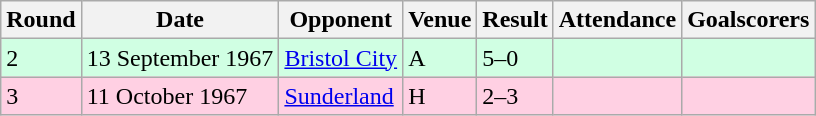<table class="wikitable">
<tr>
<th>Round</th>
<th>Date</th>
<th>Opponent</th>
<th>Venue</th>
<th>Result</th>
<th>Attendance</th>
<th>Goalscorers</th>
</tr>
<tr style="background-color: #d0ffe3;">
<td>2</td>
<td>13 September 1967</td>
<td><a href='#'>Bristol City</a></td>
<td>A</td>
<td>5–0</td>
<td></td>
<td></td>
</tr>
<tr style="background-color: #ffd0e3;">
<td>3</td>
<td>11 October 1967</td>
<td><a href='#'>Sunderland</a></td>
<td>H</td>
<td>2–3</td>
<td></td>
<td></td>
</tr>
</table>
